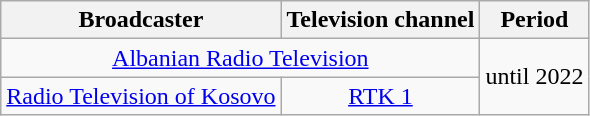<table class="wikitable" style="text-align:center">
<tr>
<th>Broadcaster</th>
<th>Television channel</th>
<th>Period</th>
</tr>
<tr>
<td colspan=2> <a href='#'>Albanian Radio Television</a></td>
<td rowspan=2>until 2022</td>
</tr>
<tr>
<td> <a href='#'>Radio Television of Kosovo</a></td>
<td> <a href='#'>RTK 1</a></td>
</tr>
</table>
